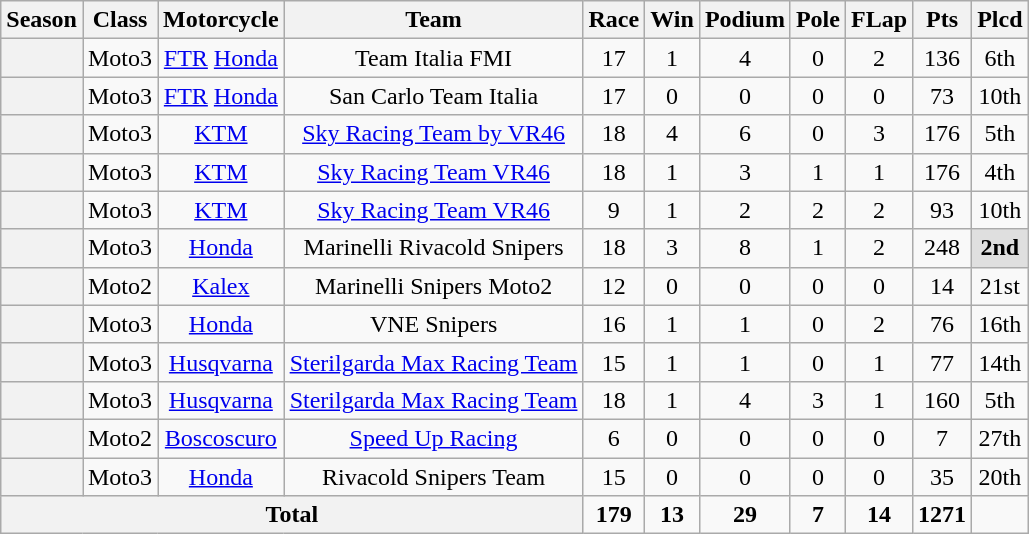<table class="wikitable">
<tr>
<th>Season</th>
<th>Class</th>
<th>Motorcycle</th>
<th>Team</th>
<th>Race</th>
<th>Win</th>
<th>Podium</th>
<th>Pole</th>
<th>FLap</th>
<th>Pts</th>
<th>Plcd</th>
</tr>
<tr align=center>
<th></th>
<td>Moto3</td>
<td><a href='#'>FTR</a> <a href='#'>Honda</a></td>
<td>Team Italia FMI</td>
<td>17</td>
<td>1</td>
<td>4</td>
<td>0</td>
<td>2</td>
<td>136</td>
<td>6th</td>
</tr>
<tr align=center>
<th></th>
<td>Moto3</td>
<td><a href='#'>FTR</a> <a href='#'>Honda</a></td>
<td>San Carlo Team Italia</td>
<td>17</td>
<td>0</td>
<td>0</td>
<td>0</td>
<td>0</td>
<td>73</td>
<td>10th</td>
</tr>
<tr align=center>
<th></th>
<td>Moto3</td>
<td><a href='#'>KTM</a></td>
<td><a href='#'>Sky Racing Team by VR46</a></td>
<td>18</td>
<td>4</td>
<td>6</td>
<td>0</td>
<td>3</td>
<td>176</td>
<td>5th</td>
</tr>
<tr align=center>
<th></th>
<td>Moto3</td>
<td><a href='#'>KTM</a></td>
<td><a href='#'>Sky Racing Team VR46</a></td>
<td>18</td>
<td>1</td>
<td>3</td>
<td>1</td>
<td>1</td>
<td>176</td>
<td>4th</td>
</tr>
<tr align=center>
<th></th>
<td>Moto3</td>
<td><a href='#'>KTM</a></td>
<td><a href='#'>Sky Racing Team VR46</a></td>
<td>9</td>
<td>1</td>
<td>2</td>
<td>2</td>
<td>2</td>
<td>93</td>
<td>10th</td>
</tr>
<tr align=center>
<th></th>
<td>Moto3</td>
<td><a href='#'>Honda</a></td>
<td>Marinelli Rivacold Snipers</td>
<td>18</td>
<td>3</td>
<td>8</td>
<td>1</td>
<td>2</td>
<td>248</td>
<td style="background:#dfdfdf;"><strong>2nd</strong></td>
</tr>
<tr align=center>
<th></th>
<td>Moto2</td>
<td><a href='#'>Kalex</a></td>
<td>Marinelli Snipers Moto2</td>
<td>12</td>
<td>0</td>
<td>0</td>
<td>0</td>
<td>0</td>
<td>14</td>
<td>21st</td>
</tr>
<tr align=center>
<th></th>
<td>Moto3</td>
<td><a href='#'>Honda</a></td>
<td>VNE Snipers</td>
<td>16</td>
<td>1</td>
<td>1</td>
<td>0</td>
<td>2</td>
<td>76</td>
<td>16th</td>
</tr>
<tr align=center>
<th></th>
<td>Moto3</td>
<td><a href='#'>Husqvarna</a></td>
<td><a href='#'>Sterilgarda Max Racing Team</a></td>
<td>15</td>
<td>1</td>
<td>1</td>
<td>0</td>
<td>1</td>
<td>77</td>
<td>14th</td>
</tr>
<tr align=center>
<th></th>
<td>Moto3</td>
<td><a href='#'>Husqvarna</a></td>
<td><a href='#'>Sterilgarda Max Racing Team</a></td>
<td>18</td>
<td>1</td>
<td>4</td>
<td>3</td>
<td>1</td>
<td>160</td>
<td>5th</td>
</tr>
<tr align=center>
<th></th>
<td>Moto2</td>
<td><a href='#'>Boscoscuro</a></td>
<td><a href='#'>Speed Up Racing</a></td>
<td>6</td>
<td>0</td>
<td>0</td>
<td>0</td>
<td>0</td>
<td>7</td>
<td>27th</td>
</tr>
<tr align=center>
<th></th>
<td>Moto3</td>
<td><a href='#'>Honda</a></td>
<td>Rivacold Snipers Team</td>
<td>15</td>
<td>0</td>
<td>0</td>
<td>0</td>
<td>0</td>
<td>35</td>
<td>20th</td>
</tr>
<tr align=center>
<th colspan="4">Total</th>
<td><strong>179</strong></td>
<td><strong>13</strong></td>
<td><strong>29</strong></td>
<td><strong>7</strong></td>
<td><strong>14</strong></td>
<td><strong>1271</strong></td>
<td></td>
</tr>
</table>
